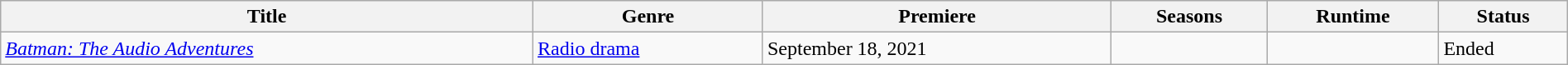<table class="wikitable sortable" style="width:100%;">
<tr>
<th>Title</th>
<th>Genre</th>
<th>Premiere</th>
<th>Seasons</th>
<th>Runtime</th>
<th>Status</th>
</tr>
<tr>
<td><em><a href='#'>Batman: The Audio Adventures</a></em></td>
<td><a href='#'>Radio drama</a></td>
<td>September 18, 2021</td>
<td></td>
<td></td>
<td>Ended<br></td>
</tr>
</table>
